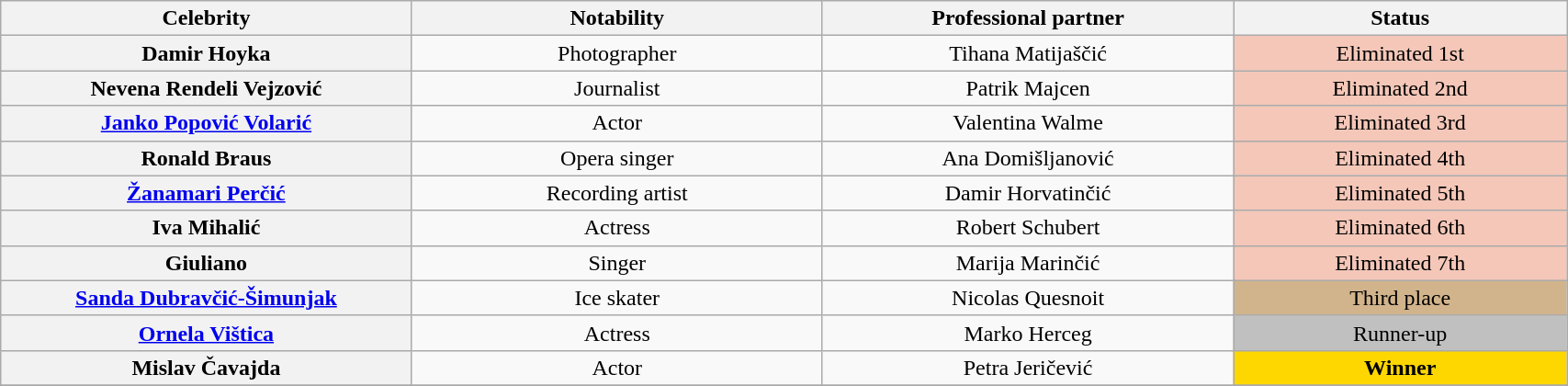<table class="wikitable sortable" style="text-align:center; width:90%">
<tr>
<th width=125>Celebrity</th>
<th width=125>Notability</th>
<th width=125>Professional partner</th>
<th width=100>Status</th>
</tr>
<tr>
<th>Damir Hoyka</th>
<td>Photographer</td>
<td>Tihana Matijaščić</td>
<td bgcolor="#F4C7B8">Eliminated 1st</td>
</tr>
<tr>
<th>Nevena Rendeli Vejzović</th>
<td>Journalist</td>
<td>Patrik Majcen</td>
<td bgcolor="#F4C7B8">Eliminated 2nd</td>
</tr>
<tr>
<th><a href='#'>Janko Popović Volarić</a></th>
<td>Actor</td>
<td>Valentina Walme</td>
<td bgcolor="#F4C7B8">Eliminated 3rd</td>
</tr>
<tr>
<th>Ronald Braus</th>
<td>Opera singer</td>
<td>Ana Domišljanović</td>
<td bgcolor="#F4C7B8">Eliminated 4th</td>
</tr>
<tr>
<th><a href='#'>Žanamari Perčić</a></th>
<td>Recording artist</td>
<td>Damir Horvatinčić</td>
<td bgcolor="#F4C7B8">Eliminated 5th</td>
</tr>
<tr>
<th>Iva Mihalić</th>
<td>Actress</td>
<td>Robert Schubert</td>
<td bgcolor="#F4C7B8">Eliminated 6th</td>
</tr>
<tr>
<th>Giuliano</th>
<td>Singer</td>
<td>Marija Marinčić</td>
<td bgcolor="#F4C7B8">Eliminated 7th</td>
</tr>
<tr>
<th><a href='#'>Sanda Dubravčić-Šimunjak</a></th>
<td>Ice skater</td>
<td>Nicolas Quesnoit</td>
<td bgcolor="tan">Third place</td>
</tr>
<tr>
<th><a href='#'>Ornela Vištica</a></th>
<td>Actress</td>
<td>Marko Herceg</td>
<td bgcolor="silver">Runner-up</td>
</tr>
<tr>
<th>Mislav Čavajda</th>
<td>Actor</td>
<td>Petra Jeričević</td>
<td bgcolor="gold"><strong>Winner</strong></td>
</tr>
<tr>
</tr>
</table>
